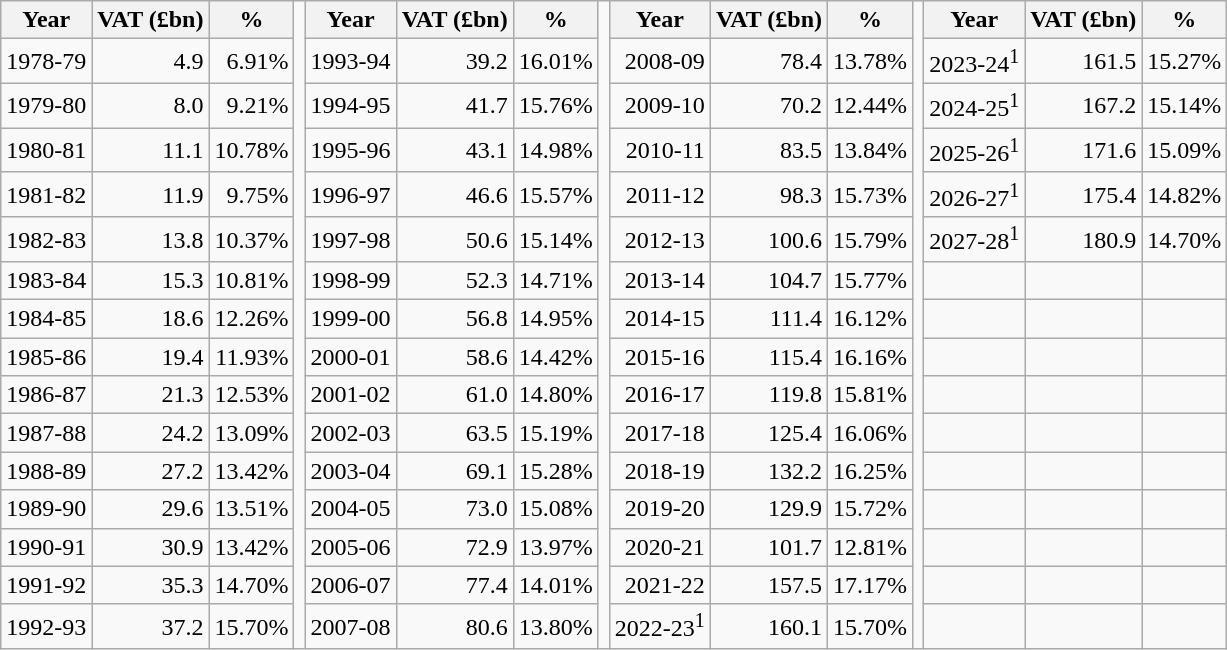<table class="wikitable" style="text-align:right;">
<tr>
<th scope=col>Year</th>
<th scope=col>VAT (£bn)</th>
<th scope=col>%</th>
<td rowspan=16 style="border: none; background: none;"></td>
<th scope=col>Year</th>
<th scope=col>VAT (£bn)</th>
<th scope=col>%</th>
<td rowspan=16 style="border: none; background: none;"></td>
<th scope=col>Year</th>
<th scope=col>VAT (£bn)</th>
<th scope=col>%</th>
<td rowspan=16 style="border: none; background: none;"></td>
<th scope=col>Year</th>
<th scope=col>VAT (£bn)</th>
<th scope=col>%</th>
</tr>
<tr>
<td>1978-79</td>
<td>4.9</td>
<td>6.91%</td>
<td>1993-94</td>
<td>39.2</td>
<td>16.01%</td>
<td>2008-09</td>
<td>78.4</td>
<td>13.78%</td>
<td>2023-24<sup>1</sup></td>
<td>161.5</td>
<td>15.27%</td>
</tr>
<tr>
<td>1979-80</td>
<td>8.0</td>
<td>9.21%</td>
<td>1994-95</td>
<td>41.7</td>
<td>15.76%</td>
<td>2009-10</td>
<td>70.2</td>
<td>12.44%</td>
<td>2024-25<sup>1</sup></td>
<td>167.2</td>
<td>15.14%</td>
</tr>
<tr>
<td>1980-81</td>
<td>11.1</td>
<td>10.78%</td>
<td>1995-96</td>
<td>43.1</td>
<td>14.98%</td>
<td>2010-11</td>
<td>83.5</td>
<td>13.84%</td>
<td>2025-26<sup>1</sup></td>
<td>171.6</td>
<td>15.09%</td>
</tr>
<tr>
<td>1981-82</td>
<td>11.9</td>
<td>9.75%</td>
<td>1996-97</td>
<td>46.6</td>
<td>15.57%</td>
<td>2011-12</td>
<td>98.3</td>
<td>15.73%</td>
<td>2026-27<sup>1</sup></td>
<td>175.4</td>
<td>14.82%</td>
</tr>
<tr>
<td>1982-83</td>
<td>13.8</td>
<td>10.37%</td>
<td>1997-98</td>
<td>50.6</td>
<td>15.14%</td>
<td>2012-13</td>
<td>100.6</td>
<td>15.79%</td>
<td>2027-28<sup>1</sup></td>
<td>180.9</td>
<td>14.70%</td>
</tr>
<tr>
<td>1983-84</td>
<td>15.3</td>
<td>10.81%</td>
<td>1998-99</td>
<td>52.3</td>
<td>14.71%</td>
<td>2013-14</td>
<td>104.7</td>
<td>15.77%</td>
<td></td>
<td></td>
<td></td>
</tr>
<tr>
<td>1984-85</td>
<td>18.6</td>
<td>12.26%</td>
<td>1999-00</td>
<td>56.8</td>
<td>14.95%</td>
<td>2014-15</td>
<td>111.4</td>
<td>16.12%</td>
<td></td>
<td></td>
<td></td>
</tr>
<tr>
<td>1985-86</td>
<td>19.4</td>
<td>11.93%</td>
<td>2000-01</td>
<td>58.6</td>
<td>14.42%</td>
<td>2015-16</td>
<td>115.4</td>
<td>16.16%</td>
<td></td>
<td></td>
<td></td>
</tr>
<tr>
<td>1986-87</td>
<td>21.3</td>
<td>12.53%</td>
<td>2001-02</td>
<td>61.0</td>
<td>14.80%</td>
<td>2016-17</td>
<td>119.8</td>
<td>15.81%</td>
<td></td>
<td></td>
<td></td>
</tr>
<tr>
<td>1987-88</td>
<td>24.2</td>
<td>13.09%</td>
<td>2002-03</td>
<td>63.5</td>
<td>15.19%</td>
<td>2017-18</td>
<td>125.4</td>
<td>16.06%</td>
<td></td>
<td></td>
<td></td>
</tr>
<tr>
<td>1988-89</td>
<td>27.2</td>
<td>13.42%</td>
<td>2003-04</td>
<td>69.1</td>
<td>15.28%</td>
<td>2018-19</td>
<td>132.2</td>
<td>16.25%</td>
<td></td>
<td></td>
<td></td>
</tr>
<tr>
<td>1989-90</td>
<td>29.6</td>
<td>13.51%</td>
<td>2004-05</td>
<td>73.0</td>
<td>15.08%</td>
<td>2019-20</td>
<td>129.9</td>
<td>15.72%</td>
<td></td>
<td></td>
<td></td>
</tr>
<tr>
<td>1990-91</td>
<td>30.9</td>
<td>13.42%</td>
<td>2005-06</td>
<td>72.9</td>
<td>13.97%</td>
<td>2020-21</td>
<td>101.7</td>
<td>12.81%</td>
<td></td>
<td></td>
<td></td>
</tr>
<tr>
<td>1991-92</td>
<td>35.3</td>
<td>14.70%</td>
<td>2006-07</td>
<td>77.4</td>
<td>14.01%</td>
<td>2021-22</td>
<td>157.5</td>
<td>17.17%</td>
<td></td>
<td></td>
<td></td>
</tr>
<tr>
<td>1992-93</td>
<td>37.2</td>
<td>15.70%</td>
<td>2007-08</td>
<td>80.6</td>
<td>13.80%</td>
<td>2022-23<sup>1</sup></td>
<td>160.1</td>
<td>15.70%</td>
<td></td>
<td></td>
<td></td>
</tr>
</table>
